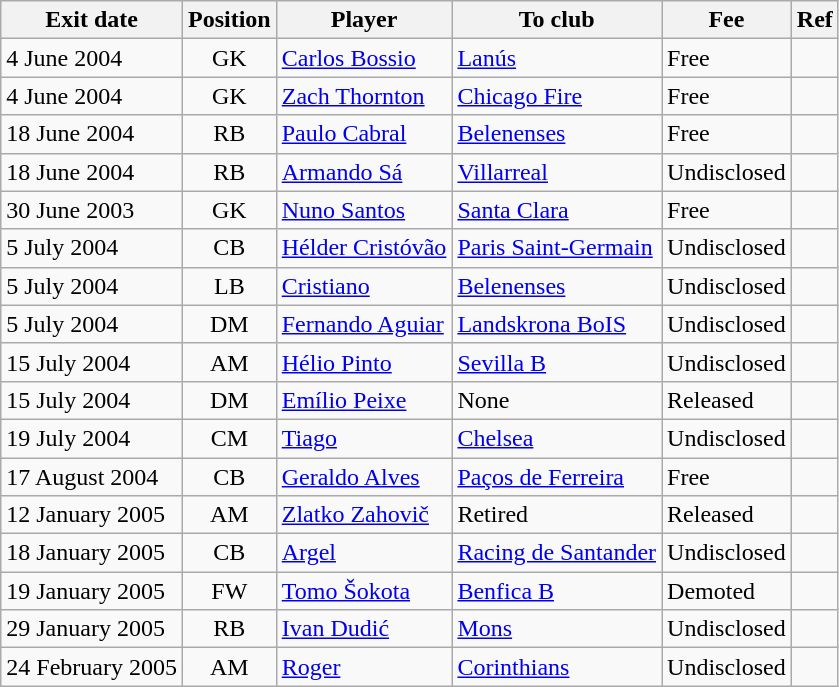<table class="wikitable sortable">
<tr>
<th>Exit date</th>
<th>Position</th>
<th>Player</th>
<th>To club</th>
<th>Fee</th>
<th>Ref</th>
</tr>
<tr>
<td>4 June 2004</td>
<td style="text-align:center;">GK</td>
<td style="text-align:left;"><a href='#'>Carlos Bossio</a></td>
<td style="text-align:left;"><a href='#'>Lanús</a></td>
<td>Free</td>
<td></td>
</tr>
<tr>
<td>4 June 2004</td>
<td style="text-align:center;">GK</td>
<td style="text-align:left;"><a href='#'>Zach Thornton</a></td>
<td style="text-align:left;"><a href='#'>Chicago Fire</a></td>
<td>Free</td>
<td></td>
</tr>
<tr>
<td>18 June 2004</td>
<td style="text-align:center;">RB</td>
<td style="text-align:left;"><a href='#'>Paulo Cabral</a></td>
<td style="text-align:left;"><a href='#'>Belenenses</a></td>
<td>Free</td>
<td></td>
</tr>
<tr>
<td>18 June 2004</td>
<td style="text-align:center;">RB</td>
<td style="text-align:left;"><a href='#'>Armando Sá</a></td>
<td style="text-align:left;"><a href='#'>Villarreal</a></td>
<td>Undisclosed</td>
<td></td>
</tr>
<tr>
<td>30 June 2003</td>
<td style="text-align:center;">GK</td>
<td style="text-align:left;"><a href='#'>Nuno Santos</a></td>
<td style="text-align:left;"><a href='#'>Santa Clara</a></td>
<td>Free</td>
<td></td>
</tr>
<tr>
<td>5 July 2004</td>
<td style="text-align:center;">CB</td>
<td style="text-align:left;"><a href='#'>Hélder Cristóvão</a></td>
<td style="text-align:left;"><a href='#'>Paris Saint-Germain</a></td>
<td>Undisclosed</td>
<td></td>
</tr>
<tr>
<td>5 July 2004</td>
<td style="text-align:center;">LB</td>
<td style="text-align:left;"><a href='#'>Cristiano</a></td>
<td style="text-align:left;"><a href='#'>Belenenses</a></td>
<td>Undisclosed</td>
<td></td>
</tr>
<tr>
<td>5 July 2004</td>
<td style="text-align:center;">DM</td>
<td style="text-align:left;"><a href='#'>Fernando Aguiar</a></td>
<td style="text-align:left;"><a href='#'>Landskrona BoIS</a></td>
<td>Undisclosed</td>
<td></td>
</tr>
<tr>
<td>15 July 2004</td>
<td style="text-align:center;">AM</td>
<td style="text-align:left;"><a href='#'>Hélio Pinto</a></td>
<td style="text-align:left;"><a href='#'>Sevilla B</a></td>
<td>Undisclosed</td>
<td></td>
</tr>
<tr>
<td>15 July 2004</td>
<td style="text-align:center;">DM</td>
<td style="text-align:left;"><a href='#'>Emílio Peixe</a></td>
<td style="text-align:left;">None</td>
<td>Released</td>
<td></td>
</tr>
<tr>
<td>19 July 2004</td>
<td style="text-align:center;">CM</td>
<td style="text-align:left;"><a href='#'>Tiago</a></td>
<td style="text-align:left;"><a href='#'>Chelsea</a></td>
<td>Undisclosed</td>
<td></td>
</tr>
<tr>
<td>17 August 2004</td>
<td style="text-align:center;">CB</td>
<td style="text-align:left;"><a href='#'>Geraldo Alves</a></td>
<td style="text-align:left;"><a href='#'>Paços de Ferreira</a></td>
<td>Free</td>
<td></td>
</tr>
<tr>
<td>12 January 2005</td>
<td style="text-align:center;">AM</td>
<td style="text-align:left;"><a href='#'>Zlatko Zahovič</a></td>
<td style="text-align:left;">Retired</td>
<td>Released</td>
<td></td>
</tr>
<tr>
<td>18 January 2005</td>
<td style="text-align:center;">CB</td>
<td style="text-align:left;"><a href='#'>Argel</a></td>
<td style="text-align:left;"><a href='#'>Racing de Santander</a></td>
<td>Undisclosed</td>
<td></td>
</tr>
<tr>
<td>19 January 2005</td>
<td style="text-align:center;">FW</td>
<td style="text-align:left;"><a href='#'>Tomo Šokota</a></td>
<td style="text-align:left;"><a href='#'>Benfica B</a></td>
<td>Demoted</td>
<td></td>
</tr>
<tr>
<td>29 January 2005</td>
<td style="text-align:center;">RB</td>
<td style="text-align:left;"><a href='#'>Ivan Dudić</a></td>
<td style="text-align:left;"><a href='#'>Mons</a></td>
<td>Undisclosed</td>
<td></td>
</tr>
<tr>
<td>24 February 2005</td>
<td style="text-align:center;">AM</td>
<td style="text-align:left;"><a href='#'>Roger</a></td>
<td style="text-align:left;"><a href='#'>Corinthians</a></td>
<td>Undisclosed</td>
<td></td>
</tr>
</table>
